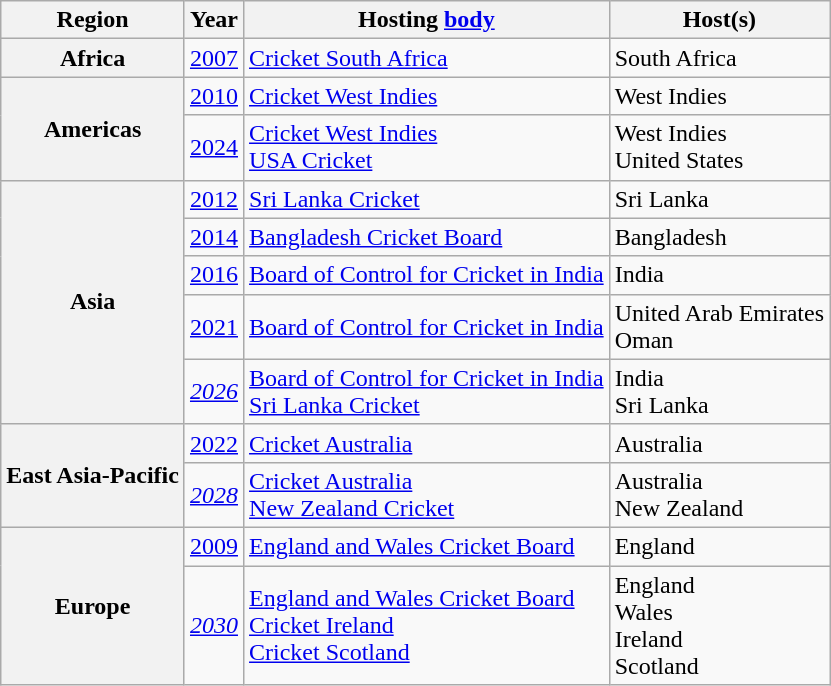<table class="wikitable sortable plainrowheaders">
<tr>
<th scope="col">Region</th>
<th scope="col">Year</th>
<th scope="col">Hosting <a href='#'>body</a></th>
<th scope="col">Host(s)</th>
</tr>
<tr>
<th scope="row">Africa</th>
<td><a href='#'>2007</a></td>
<td><a href='#'>Cricket South Africa</a></td>
<td>South Africa</td>
</tr>
<tr>
<th scope="rowgroup" rowspan="2">Americas</th>
<td><a href='#'>2010</a></td>
<td><a href='#'>Cricket West Indies</a></td>
<td>West Indies</td>
</tr>
<tr>
<td><a href='#'>2024</a></td>
<td><a href='#'>Cricket West Indies</a><br><a href='#'>USA Cricket</a></td>
<td>West Indies<br>United States</td>
</tr>
<tr>
<th scope="rowgroup" rowspan="5">Asia</th>
<td><a href='#'>2012</a></td>
<td><a href='#'>Sri Lanka Cricket</a></td>
<td>Sri Lanka</td>
</tr>
<tr>
<td><a href='#'>2014</a></td>
<td><a href='#'>Bangladesh Cricket Board</a></td>
<td>Bangladesh</td>
</tr>
<tr>
<td><a href='#'>2016</a></td>
<td><a href='#'>Board of Control for Cricket in India</a></td>
<td>India</td>
</tr>
<tr>
<td><a href='#'>2021</a></td>
<td><a href='#'>Board of Control for Cricket in India</a></td>
<td>United Arab Emirates<br>Oman</td>
</tr>
<tr>
<td><a href='#'><em>2026</em></a></td>
<td><a href='#'>Board of Control for Cricket in India</a><br><a href='#'>Sri Lanka Cricket</a></td>
<td>India<br>Sri Lanka</td>
</tr>
<tr>
<th scope="rowgroup" rowspan="2">East Asia-Pacific</th>
<td><a href='#'>2022</a></td>
<td><a href='#'>Cricket Australia</a></td>
<td>Australia</td>
</tr>
<tr>
<td><a href='#'><em>2028</em></a></td>
<td><a href='#'>Cricket Australia</a><br><a href='#'>New Zealand Cricket</a></td>
<td>Australia<br>New Zealand</td>
</tr>
<tr>
<th scope="rowgroup" rowspan="2">Europe</th>
<td><a href='#'>2009</a></td>
<td><a href='#'>England and Wales Cricket Board</a></td>
<td>England</td>
</tr>
<tr>
<td><a href='#'><em>2030</em></a></td>
<td><a href='#'>England and Wales Cricket Board</a><br><a href='#'>Cricket Ireland</a><br><a href='#'>Cricket Scotland</a></td>
<td>England<br>Wales<br>Ireland<br>Scotland</td>
</tr>
</table>
